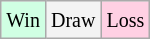<table class="wikitable">
<tr>
<td style="background-color: #d0ffe3;"><small>Win</small></td>
<td style="background-color: #f3f3f3;"><small>Draw</small></td>
<td style="background-color: #ffd0e3;"><small>Loss</small></td>
</tr>
</table>
